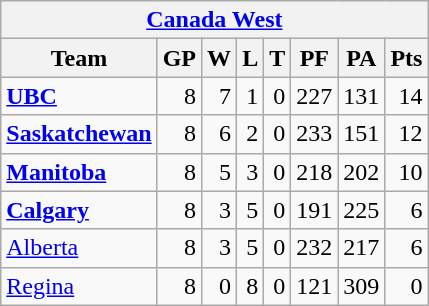<table class="wikitable" align="left">
<tr>
<th colspan="8"><a href='#'>Canada West</a></th>
</tr>
<tr>
<th>Team</th>
<th>GP</th>
<th>W</th>
<th>L</th>
<th>T</th>
<th>PF</th>
<th>PA</th>
<th>Pts</th>
</tr>
<tr align="right">
<td align="left"><strong><a href='#'>UBC</a></strong></td>
<td>8</td>
<td>7</td>
<td>1</td>
<td>0</td>
<td>227</td>
<td>131</td>
<td>14</td>
</tr>
<tr align="right">
<td align="left"><strong><a href='#'>Saskatchewan</a></strong></td>
<td>8</td>
<td>6</td>
<td>2</td>
<td>0</td>
<td>233</td>
<td>151</td>
<td>12</td>
</tr>
<tr align="right">
<td align="left"><strong><a href='#'>Manitoba</a></strong></td>
<td>8</td>
<td>5</td>
<td>3</td>
<td>0</td>
<td>218</td>
<td>202</td>
<td>10</td>
</tr>
<tr align="right">
<td align="left"><strong><a href='#'>Calgary</a></strong></td>
<td>8</td>
<td>3</td>
<td>5</td>
<td>0</td>
<td>191</td>
<td>225</td>
<td>6</td>
</tr>
<tr align="right">
<td align="left"><a href='#'>Alberta</a></td>
<td>8</td>
<td>3</td>
<td>5</td>
<td>0</td>
<td>232</td>
<td>217</td>
<td>6</td>
</tr>
<tr align="right">
<td align="left"><a href='#'>Regina</a></td>
<td>8</td>
<td>0</td>
<td>8</td>
<td>0</td>
<td>121</td>
<td>309</td>
<td>0</td>
</tr>
</table>
